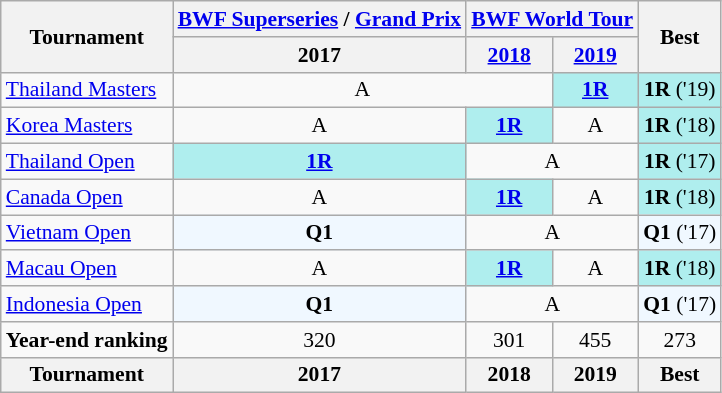<table style='font-size: 90%; text-align:center;' class='wikitable'>
<tr>
<th rowspan="2">Tournament</th>
<th colspan="1"><strong><a href='#'>BWF Superseries</a> / <a href='#'>Grand Prix</a></strong></th>
<th colspan="2"><strong><a href='#'>BWF World Tour</a></strong></th>
<th rowspan="2">Best</th>
</tr>
<tr>
<th>2017</th>
<th><a href='#'>2018</a></th>
<th><a href='#'>2019</a></th>
</tr>
<tr>
<td align=left><a href='#'>Thailand Masters</a></td>
<td colspan="2">A</td>
<td bgcolor=AFEEEE><a href='#'><strong>1R</strong></a></td>
<td bgcolor=AFEEEE><strong>1R</strong> ('19)</td>
</tr>
<tr>
<td align=left><a href='#'>Korea Masters</a></td>
<td>A</td>
<td bgcolor=AFEEEE><strong><a href='#'>1R</a></strong></td>
<td>A</td>
<td bgcolor=AFEEEE><strong>1R</strong> ('18)</td>
</tr>
<tr>
<td align=left><a href='#'>Thailand Open</a></td>
<td bgcolor=AFEEEE><a href='#'><strong>1R</strong></a></td>
<td colspan="2">A</td>
<td bgcolor=AFEEEE><strong>1R</strong> ('17)</td>
</tr>
<tr>
<td align=left><a href='#'>Canada Open</a></td>
<td>A</td>
<td bgcolor=AFEEEE><strong><a href='#'>1R</a></strong></td>
<td>A</td>
<td bgcolor=AFEEEE><strong>1R</strong> ('18)</td>
</tr>
<tr>
<td align=left><a href='#'>Vietnam Open</a></td>
<td 2017; bgcolor=F0F8FF><strong>Q1</strong></td>
<td colspan="2">A</td>
<td bgcolor=F0F8FF><strong>Q1</strong> ('17)</td>
</tr>
<tr>
<td align=left><a href='#'>Macau Open</a></td>
<td>A</td>
<td bgcolor=AFEEEE><strong><a href='#'>1R</a></strong></td>
<td>A</td>
<td bgcolor=AFEEEE><strong>1R</strong> ('18)</td>
</tr>
<tr>
<td align=left><a href='#'>Indonesia Open</a></td>
<td 2017; bgcolor=F0F8FF><strong>Q1</strong></td>
<td colspan="2">A</td>
<td bgcolor=F0F8FF><strong>Q1</strong> ('17)</td>
</tr>
<tr>
<td align=left><strong>Year-end ranking</strong></td>
<td>320</td>
<td>301</td>
<td>455</td>
<td>273</td>
</tr>
<tr>
<th>Tournament</th>
<th>2017</th>
<th>2018</th>
<th>2019</th>
<th>Best</th>
</tr>
</table>
